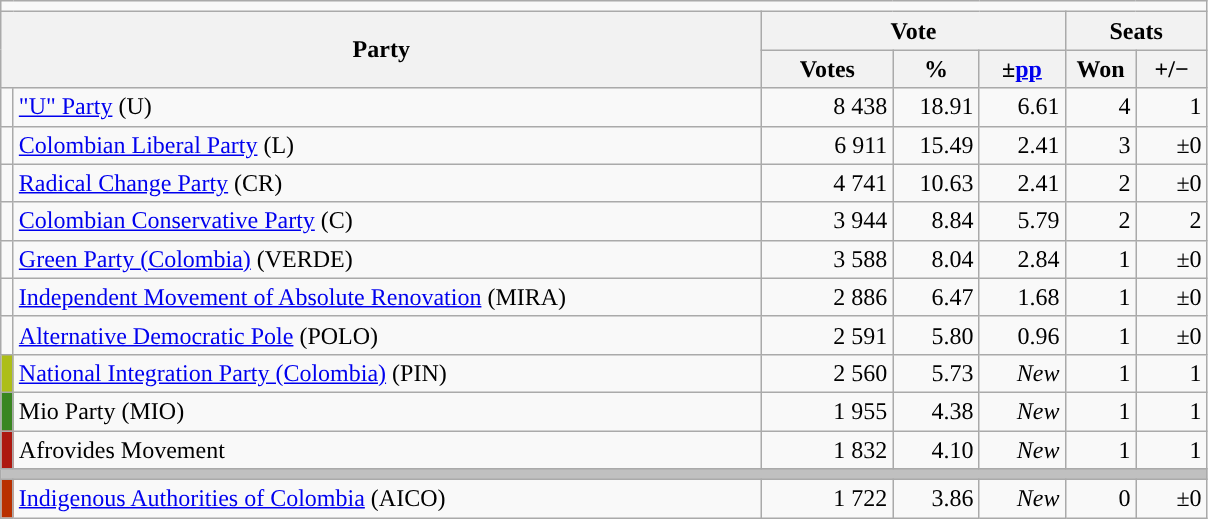<table class="wikitable" style="text-align:right; font-size:100%; margin-bottom:0">
<tr>
<td colspan="7"></td>
</tr>
<tr>
<th align="left" rowspan="2" colspan="2" width="500">Party</th>
<th colspan="3">Vote</th>
<th colspan="2">Seats</th>
</tr>
<tr>
<th width="80">Votes</th>
<th width="50">%</th>
<th width="50">±<a href='#'>pp</a></th>
<th width="40">Won</th>
<th width="40">+/−</th>
</tr>
<tr>
<td width="1" style="color:inherit;background:"></td>
<td align="left"><a href='#'>"U" Party</a> (U)</td>
<td>8 438</td>
<td>18.91</td>
<td>6.61</td>
<td>4</td>
<td>1</td>
</tr>
<tr>
<td style="color:inherit;background:"></td>
<td align="left"><a href='#'>Colombian Liberal Party</a> (L)</td>
<td>6 911</td>
<td>15.49</td>
<td>2.41</td>
<td>3</td>
<td>±0</td>
</tr>
<tr>
<td style="color:inherit;background:"></td>
<td align="left"><a href='#'>Radical Change Party</a> (CR)</td>
<td>4 741</td>
<td>10.63</td>
<td>2.41</td>
<td>2</td>
<td>±0</td>
</tr>
<tr>
<td style="color:inherit;background:"></td>
<td align="left"><a href='#'>Colombian Conservative Party</a> (C)</td>
<td>3 944</td>
<td>8.84</td>
<td>5.79</td>
<td>2</td>
<td>2</td>
</tr>
<tr>
<td style="color:inherit;background:"></td>
<td align="left"><a href='#'>Green Party (Colombia)</a> (VERDE)</td>
<td>3 588</td>
<td>8.04</td>
<td>2.84</td>
<td>1</td>
<td>±0</td>
</tr>
<tr>
<td style="color:inherit;background:"></td>
<td align="left"><a href='#'>Independent Movement of Absolute Renovation</a> (MIRA)</td>
<td>2 886</td>
<td>6.47</td>
<td>1.68</td>
<td>1</td>
<td>±0</td>
</tr>
<tr>
<td style="color:inherit;background:"></td>
<td align="left"><a href='#'>Alternative Democratic Pole</a> (POLO)</td>
<td>2 591</td>
<td>5.80</td>
<td>0.96</td>
<td>1</td>
<td>±0</td>
</tr>
<tr>
<td style="color:inherit;background:#ADBE18"></td>
<td align="left"><a href='#'>National Integration Party (Colombia)</a> (PIN)</td>
<td>2 560</td>
<td>5.73</td>
<td><em>New</em></td>
<td>1</td>
<td>1</td>
</tr>
<tr>
<td style="color:inherit;background:#398621"></td>
<td align="left">Mio Party (MIO)</td>
<td>1 955</td>
<td>4.38</td>
<td><em>New</em></td>
<td>1</td>
<td>1</td>
</tr>
<tr>
<td style="color:inherit;background:#AD1810"></td>
<td align="left">Afrovides Movement</td>
<td>1 832</td>
<td>4.10</td>
<td><em>New</em></td>
<td>1</td>
<td>1</td>
</tr>
<tr>
<td colspan="7" bgcolor="#C0C0C0"></td>
</tr>
<tr>
<td style="color:inherit;background:#B93000"></td>
<td align="left"><a href='#'>Indigenous Authorities of Colombia</a> (AICO)</td>
<td>1 722</td>
<td>3.86</td>
<td><em>New</em></td>
<td>0</td>
<td>±0</td>
</tr>
</table>
